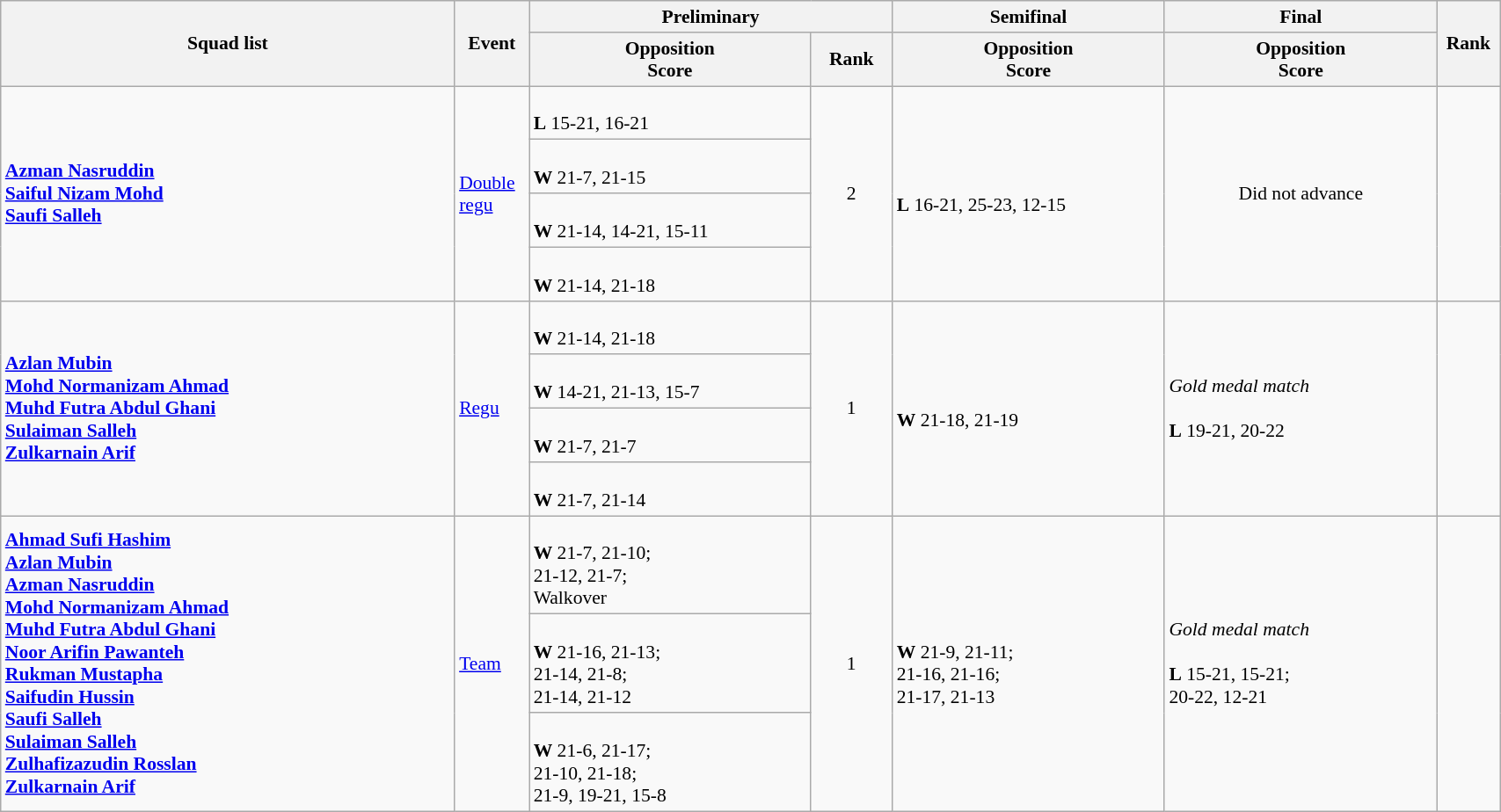<table class="wikitable" width="90%" style="text-align:center; font-size:90%">
<tr>
<th rowspan=2 width="25%">Squad list</th>
<th rowspan=2 width="3%">Event</th>
<th colspan=2 width="20%">Preliminary</th>
<th width="15%">Semifinal</th>
<th width="15%">Final</th>
<th rowspan=2 width="3%">Rank</th>
</tr>
<tr>
<th>Opposition<br>Score</th>
<th>Rank</th>
<th>Opposition<br>Score</th>
<th>Opposition<br>Score</th>
</tr>
<tr>
<td rowspan=4 align=left><strong><a href='#'>Azman Nasruddin</a><br><a href='#'>Saiful Nizam Mohd</a><br><a href='#'>Saufi Salleh</a></strong></td>
<td rowspan=4 align=left><a href='#'>Double regu</a></td>
<td align=left><br><strong>L</strong> 15-21, 16-21</td>
<td rowspan=4>2 <strong></strong></td>
<td rowspan=4 align=left><br><strong>L</strong> 16-21, 25-23, 12-15</td>
<td rowspan=4>Did not advance</td>
<td rowspan=4></td>
</tr>
<tr>
<td align=left><br><strong>W</strong> 21-7, 21-15</td>
</tr>
<tr>
<td align=left><br><strong>W</strong> 21-14, 14-21, 15-11</td>
</tr>
<tr>
<td align=left><br><strong>W</strong> 21-14, 21-18</td>
</tr>
<tr>
<td rowspan=4 align=left><strong><a href='#'>Azlan Mubin</a><br><a href='#'>Mohd Normanizam Ahmad</a><br><a href='#'>Muhd Futra Abdul Ghani</a><br><a href='#'>Sulaiman Salleh</a><br><a href='#'>Zulkarnain Arif</a></strong></td>
<td rowspan=4 align=left><a href='#'>Regu</a></td>
<td align=left><br><strong>W</strong> 21-14, 21-18</td>
<td rowspan=4>1 <strong></strong></td>
<td rowspan=4 align=left><br><strong>W</strong> 21-18, 21-19</td>
<td rowspan=4 align=left><em>Gold medal match</em><br><br><strong>L</strong> 19-21, 20-22</td>
<td rowspan=4></td>
</tr>
<tr>
<td align=left><br><strong>W</strong> 14-21, 21-13, 15-7</td>
</tr>
<tr>
<td align=left><br><strong>W</strong> 21-7, 21-7</td>
</tr>
<tr>
<td align=left><br><strong>W</strong> 21-7, 21-14</td>
</tr>
<tr>
<td rowspan=4 align=left><strong><a href='#'>Ahmad Sufi Hashim</a><br><a href='#'>Azlan Mubin</a><br><a href='#'>Azman Nasruddin</a><br><a href='#'>Mohd Normanizam Ahmad</a><br><a href='#'>Muhd Futra Abdul Ghani</a><br><a href='#'>Noor Arifin Pawanteh</a><br><a href='#'>Rukman Mustapha</a><br><a href='#'>Saifudin Hussin</a><br><a href='#'>Saufi Salleh</a><br><a href='#'>Sulaiman Salleh</a><br><a href='#'>Zulhafizazudin Rosslan</a><br><a href='#'>Zulkarnain Arif</a></strong></td>
<td rowspan=4 align=left><a href='#'>Team</a></td>
<td align=left><br><strong>W</strong> 21-7, 21-10;<br>21-12, 21-7;<br>Walkover</td>
<td rowspan=4>1 <strong></strong></td>
<td rowspan=4 align=left><br><strong>W</strong> 21-9, 21-11;<br>21-16, 21-16;<br>21-17, 21-13</td>
<td rowspan=4 align=left><em>Gold medal match</em><br><br><strong>L</strong> 15-21, 15-21;<br>20-22, 12-21</td>
<td rowspan=4></td>
</tr>
<tr>
<td align=left><br><strong>W</strong> 21-16, 21-13;<br>21-14, 21-8;<br>21-14, 21-12</td>
</tr>
<tr>
<td align=left><br><strong>W</strong> 21-6, 21-17;<br>21-10, 21-18;<br>21-9, 19-21, 15-8</td>
</tr>
</table>
